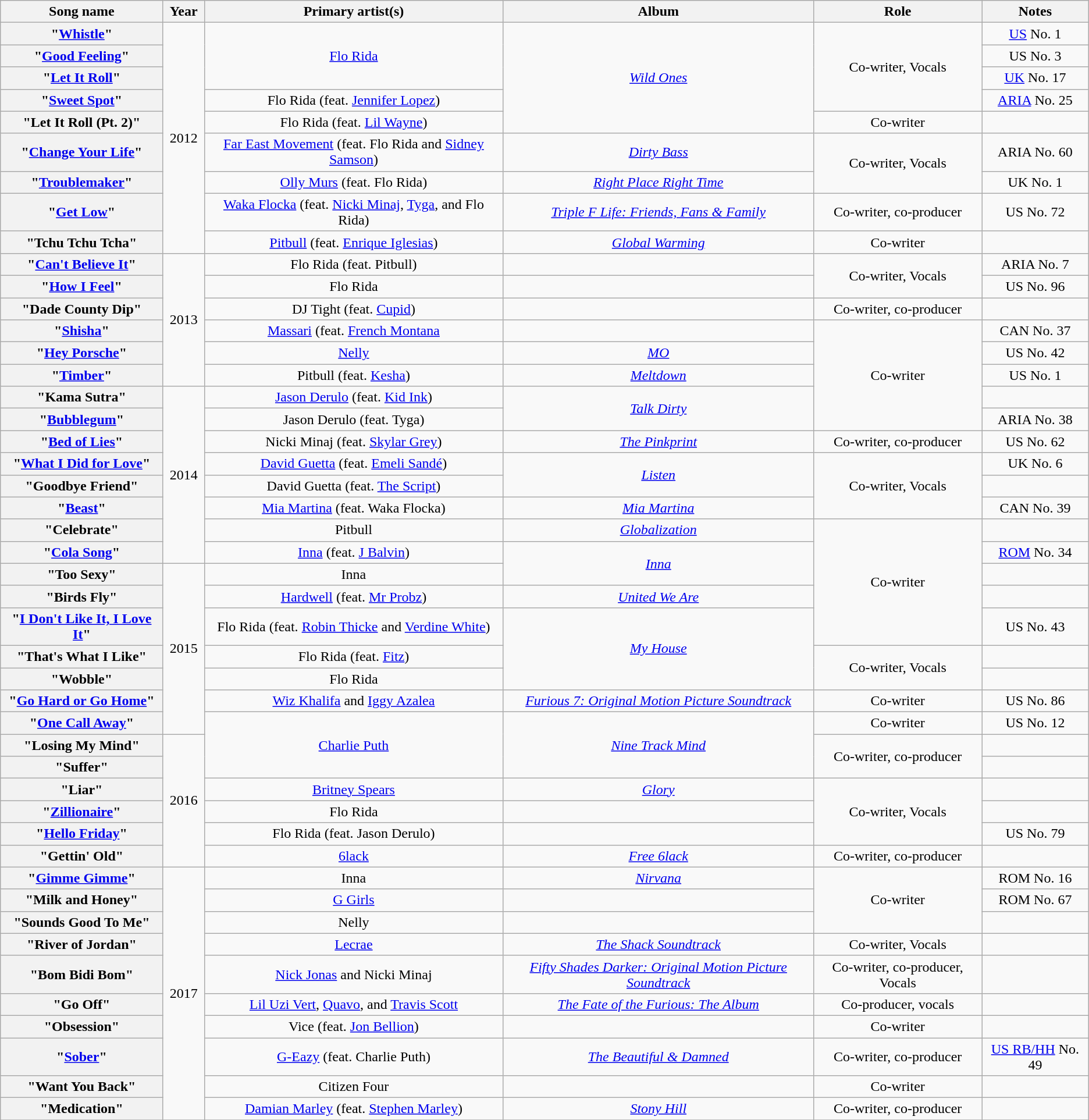<table class="wikitable plainrowheaders" style="text-align:center;">
<tr>
<th scope="col" rowspan="1">Song name<br></th>
<th scope="col" rowspan="1" style="width:2.5em;">Year</th>
<th scope="col" rowspan="1">Primary artist(s)</th>
<th scope="col" rowspan="1">Album</th>
<th scope="col" rowspan="1">Role</th>
<th scope="col" rowspan="1">Notes</th>
</tr>
<tr>
<th scope="row">"<a href='#'>Whistle</a>"</th>
<td rowspan="9">2012</td>
<td rowspan="3"><a href='#'>Flo Rida</a></td>
<td rowspan="5"><em><a href='#'>Wild Ones</a></em></td>
<td rowspan="4">Co-writer, Vocals</td>
<td><a href='#'>US</a> No. 1</td>
</tr>
<tr>
<th scope="row">"<a href='#'>Good Feeling</a>"</th>
<td>US No. 3</td>
</tr>
<tr>
<th scope="row">"<a href='#'>Let It Roll</a>"</th>
<td><a href='#'>UK</a> No. 17</td>
</tr>
<tr>
<th scope="row">"<a href='#'>Sweet Spot</a>"</th>
<td>Flo Rida (feat. <a href='#'>Jennifer Lopez</a>)</td>
<td><a href='#'>ARIA</a> No. 25</td>
</tr>
<tr>
<th scope="row">"Let It Roll (Pt. 2)"</th>
<td>Flo Rida (feat. <a href='#'>Lil Wayne</a>)</td>
<td>Co-writer</td>
<td></td>
</tr>
<tr>
<th scope="row">"<a href='#'>Change Your Life</a>"</th>
<td><a href='#'>Far East Movement</a> (feat. Flo Rida and <a href='#'>Sidney Samson</a>)</td>
<td><em><a href='#'>Dirty Bass</a></em></td>
<td rowspan="2">Co-writer, Vocals</td>
<td>ARIA No. 60</td>
</tr>
<tr>
<th scope="row">"<a href='#'>Troublemaker</a>"</th>
<td><a href='#'>Olly Murs</a> (feat. Flo Rida)</td>
<td><em><a href='#'>Right Place Right Time</a></em></td>
<td>UK No. 1</td>
</tr>
<tr>
<th scope="row">"<a href='#'>Get Low</a>"</th>
<td><a href='#'>Waka Flocka</a> (feat. <a href='#'>Nicki Minaj</a>, <a href='#'>Tyga</a>, and Flo Rida)</td>
<td><em><a href='#'>Triple F Life: Friends, Fans & Family</a></em></td>
<td>Co-writer, co-producer</td>
<td>US No. 72</td>
</tr>
<tr>
<th scope="row">"Tchu Tchu Tcha"</th>
<td><a href='#'>Pitbull</a> (feat. <a href='#'>Enrique Iglesias</a>)</td>
<td><em><a href='#'>Global Warming</a></em></td>
<td>Co-writer</td>
<td></td>
</tr>
<tr>
<th scope="row">"<a href='#'>Can't Believe It</a>"</th>
<td rowspan="6">2013</td>
<td>Flo Rida (feat. Pitbull)</td>
<td></td>
<td rowspan="2">Co-writer, Vocals</td>
<td>ARIA No. 7</td>
</tr>
<tr>
<th scope="row">"<a href='#'>How I Feel</a>"</th>
<td>Flo Rida</td>
<td></td>
<td>US No. 96</td>
</tr>
<tr>
<th scope="row">"Dade County Dip"</th>
<td>DJ Tight (feat. <a href='#'>Cupid</a>)</td>
<td></td>
<td>Co-writer, co-producer</td>
<td></td>
</tr>
<tr>
<th scope="row">"<a href='#'>Shisha</a>"</th>
<td><a href='#'>Massari</a> (feat. <a href='#'>French Montana</a></td>
<td></td>
<td rowspan="5">Co-writer</td>
<td>CAN No. 37</td>
</tr>
<tr>
<th scope="row">"<a href='#'>Hey Porsche</a>"</th>
<td><a href='#'>Nelly</a></td>
<td><em><a href='#'>MO</a></em></td>
<td>US No. 42</td>
</tr>
<tr>
<th scope="row">"<a href='#'>Timber</a>"</th>
<td>Pitbull (feat. <a href='#'>Kesha</a>)</td>
<td><a href='#'><em>Meltdown</em></a></td>
<td>US No. 1</td>
</tr>
<tr>
<th scope="row">"Kama Sutra"</th>
<td rowspan="8">2014</td>
<td><a href='#'>Jason Derulo</a> (feat. <a href='#'>Kid Ink</a>)</td>
<td rowspan="2"><em><a href='#'>Talk Dirty</a></em></td>
<td></td>
</tr>
<tr>
<th scope="row">"<a href='#'>Bubblegum</a>"</th>
<td>Jason Derulo (feat. Tyga)</td>
<td>ARIA No. 38</td>
</tr>
<tr>
<th scope="row">"<a href='#'>Bed of Lies</a>"</th>
<td>Nicki Minaj (feat. <a href='#'>Skylar Grey</a>)</td>
<td><em><a href='#'>The Pinkprint</a></em></td>
<td>Co-writer, co-producer</td>
<td>US No. 62</td>
</tr>
<tr>
<th scope="row">"<a href='#'>What I Did for Love</a>"</th>
<td><a href='#'>David Guetta</a> (feat. <a href='#'>Emeli Sandé</a>)</td>
<td rowspan="2"><em><a href='#'>Listen</a></em></td>
<td rowspan="3">Co-writer, Vocals</td>
<td>UK No. 6</td>
</tr>
<tr>
<th scope="row">"Goodbye Friend"</th>
<td>David Guetta (feat. <a href='#'>The Script</a>)</td>
<td></td>
</tr>
<tr>
<th scope="row">"<a href='#'>Beast</a>"</th>
<td><a href='#'>Mia Martina</a> (feat. Waka Flocka)</td>
<td><em><a href='#'>Mia Martina</a></em></td>
<td>CAN No. 39</td>
</tr>
<tr>
<th scope="row">"Celebrate"</th>
<td>Pitbull</td>
<td><em><a href='#'>Globalization</a></em></td>
<td rowspan="5">Co-writer</td>
<td></td>
</tr>
<tr>
<th scope="row">"<a href='#'>Cola Song</a>"</th>
<td><a href='#'>Inna</a> (feat. <a href='#'>J Balvin</a>)</td>
<td rowspan="2"><em><a href='#'>Inna</a></em></td>
<td><a href='#'>ROM</a> No. 34</td>
</tr>
<tr>
<th scope="row">"Too Sexy"</th>
<td rowspan="7">2015</td>
<td>Inna</td>
<td></td>
</tr>
<tr>
<th scope="row">"Birds Fly"</th>
<td><a href='#'>Hardwell</a> (feat. <a href='#'>Mr Probz</a>)</td>
<td><em><a href='#'>United We Are</a></em></td>
<td></td>
</tr>
<tr>
<th scope="row">"<a href='#'>I Don't Like It, I Love It</a>"</th>
<td>Flo Rida (feat. <a href='#'>Robin Thicke</a> and <a href='#'>Verdine White</a>)</td>
<td rowspan="3"><em><a href='#'>My House</a></em></td>
<td>US No. 43</td>
</tr>
<tr>
<th scope="row">"That's What I Like"</th>
<td>Flo Rida (feat. <a href='#'>Fitz</a>)</td>
<td rowspan="2">Co-writer, Vocals</td>
<td></td>
</tr>
<tr>
<th scope="row">"Wobble"</th>
<td>Flo Rida</td>
<td></td>
</tr>
<tr>
<th scope="row">"<a href='#'>Go Hard or Go Home</a>"</th>
<td><a href='#'>Wiz Khalifa</a> and <a href='#'>Iggy Azalea</a></td>
<td><em><a href='#'>Furious 7: Original Motion Picture Soundtrack</a></em></td>
<td>Co-writer</td>
<td>US No. 86</td>
</tr>
<tr>
<th scope="row">"<a href='#'>One Call Away</a>"</th>
<td rowspan="3"><a href='#'>Charlie Puth</a></td>
<td rowspan="3"><em><a href='#'>Nine Track Mind</a></em></td>
<td>Co-writer</td>
<td>US No. 12</td>
</tr>
<tr>
<th scope="row">"Losing My Mind"</th>
<td rowspan="6">2016</td>
<td rowspan="2">Co-writer, co-producer</td>
<td></td>
</tr>
<tr>
<th scope="row">"Suffer"</th>
<td></td>
</tr>
<tr>
<th scope="row">"Liar"</th>
<td><a href='#'>Britney Spears</a></td>
<td><em><a href='#'>Glory</a></em></td>
<td rowspan="3">Co-writer, Vocals</td>
<td></td>
</tr>
<tr>
<th scope="row">"<a href='#'>Zillionaire</a>"</th>
<td>Flo Rida</td>
<td></td>
<td></td>
</tr>
<tr>
<th scope="row">"<a href='#'>Hello Friday</a>"</th>
<td>Flo Rida (feat. Jason Derulo)</td>
<td></td>
<td>US No. 79</td>
</tr>
<tr>
<th scope="row">"Gettin' Old"</th>
<td><a href='#'>6lack</a></td>
<td><em><a href='#'>Free 6lack</a></em></td>
<td>Co-writer, co-producer</td>
<td></td>
</tr>
<tr>
<th scope="row">"<a href='#'>Gimme Gimme</a>"</th>
<td rowspan="10">2017</td>
<td>Inna</td>
<td><em><a href='#'>Nirvana</a></em></td>
<td rowspan="3">Co-writer</td>
<td>ROM No. 16</td>
</tr>
<tr>
<th scope="row">"Milk and Honey"</th>
<td><a href='#'>G Girls</a></td>
<td></td>
<td>ROM No. 67</td>
</tr>
<tr>
<th scope="row">"Sounds Good To Me"</th>
<td>Nelly</td>
<td></td>
<td></td>
</tr>
<tr>
<th scope="row">"River of Jordan"</th>
<td><a href='#'>Lecrae</a></td>
<td><em><a href='#'>The Shack Soundtrack</a></em></td>
<td>Co-writer, Vocals</td>
<td></td>
</tr>
<tr>
<th scope="row">"Bom Bidi Bom"</th>
<td><a href='#'>Nick Jonas</a> and Nicki Minaj</td>
<td><em><a href='#'>Fifty Shades Darker: Original Motion Picture Soundtrack</a></em></td>
<td>Co-writer, co-producer, Vocals</td>
<td></td>
</tr>
<tr>
<th scope="row">"Go Off"</th>
<td><a href='#'>Lil Uzi Vert</a>, <a href='#'>Quavo</a>, and <a href='#'>Travis Scott</a></td>
<td><em><a href='#'>The Fate of the Furious: The Album</a></em></td>
<td>Co-producer, vocals</td>
<td></td>
</tr>
<tr>
<th scope="row">"Obsession"</th>
<td>Vice (feat. <a href='#'>Jon Bellion</a>)</td>
<td></td>
<td>Co-writer</td>
<td></td>
</tr>
<tr>
<th scope="row">"<a href='#'>Sober</a>"</th>
<td><a href='#'>G-Eazy</a> (feat. Charlie Puth)</td>
<td><em><a href='#'>The Beautiful & Damned</a></em></td>
<td>Co-writer, co-producer</td>
<td><a href='#'>US RB/HH</a> No. 49</td>
</tr>
<tr>
<th scope="row">"Want You Back"</th>
<td>Citizen Four</td>
<td></td>
<td>Co-writer</td>
<td></td>
</tr>
<tr>
<th scope="row">"Medication"</th>
<td><a href='#'>Damian Marley</a> (feat. <a href='#'>Stephen Marley</a>)</td>
<td><em><a href='#'>Stony Hill</a></em></td>
<td>Co-writer, co-producer</td>
<td></td>
</tr>
<tr>
</tr>
</table>
